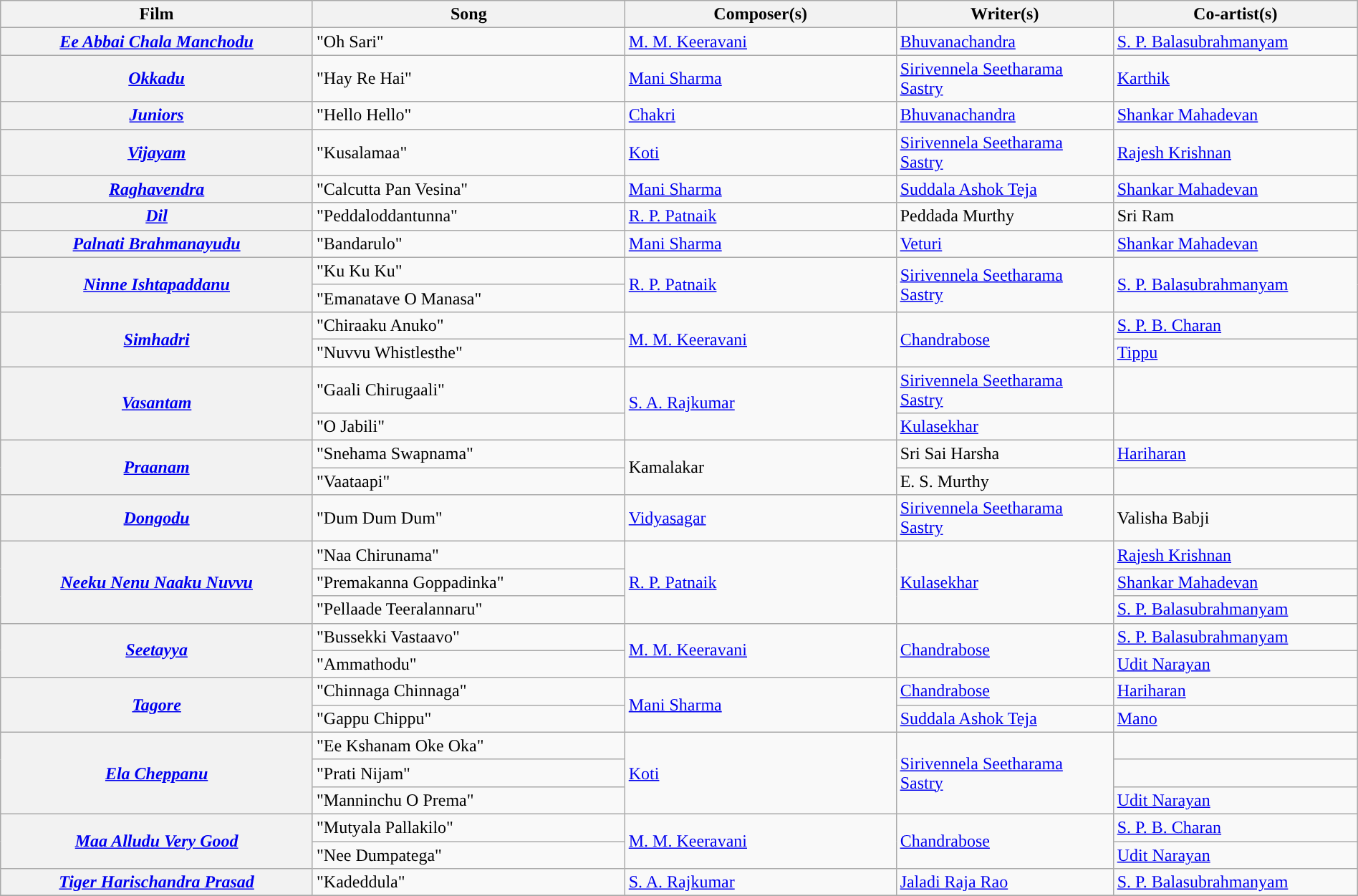<table class="wikitable plainrowheaders" width="100%" textcolor:#000;">
<tr>
<th scope="col" width=23%><strong>Film</strong></th>
<th scope="col" width=23%><strong>Song</strong></th>
<th scope="col" width=20%><strong>Composer(s)</strong></th>
<th scope="col" width=16%><strong>Writer(s)</strong></th>
<th scope="col" width=18%><strong>Co-artist(s)</strong></th>
</tr>
<tr>
<th><em><a href='#'>Ee Abbai Chala Manchodu</a></em></th>
<td>"Oh Sari"</td>
<td><a href='#'>M. M. Keeravani</a></td>
<td><a href='#'>Bhuvanachandra</a></td>
<td><a href='#'>S. P. Balasubrahmanyam</a></td>
</tr>
<tr>
<th><em><a href='#'>Okkadu</a></em></th>
<td>"Hay Re Hai"</td>
<td><a href='#'>Mani Sharma</a></td>
<td><a href='#'>Sirivennela Seetharama Sastry</a></td>
<td><a href='#'>Karthik</a></td>
</tr>
<tr>
<th><em><a href='#'>Juniors</a></em></th>
<td>"Hello Hello"</td>
<td><a href='#'>Chakri</a></td>
<td><a href='#'>Bhuvanachandra</a></td>
<td><a href='#'>Shankar Mahadevan</a></td>
</tr>
<tr>
<th><em><a href='#'>Vijayam</a></em></th>
<td>"Kusalamaa"</td>
<td><a href='#'>Koti</a></td>
<td><a href='#'>Sirivennela Seetharama Sastry</a></td>
<td><a href='#'>Rajesh Krishnan</a></td>
</tr>
<tr>
<th><em><a href='#'>Raghavendra</a></em></th>
<td>"Calcutta Pan Vesina"</td>
<td><a href='#'>Mani Sharma</a></td>
<td><a href='#'>Suddala Ashok Teja</a></td>
<td><a href='#'>Shankar Mahadevan</a></td>
</tr>
<tr>
<th><em><a href='#'>Dil</a></em></th>
<td>"Peddaloddantunna"</td>
<td><a href='#'>R. P. Patnaik</a></td>
<td>Peddada Murthy</td>
<td>Sri Ram</td>
</tr>
<tr>
<th><em><a href='#'>Palnati Brahmanayudu</a></em></th>
<td>"Bandarulo"</td>
<td><a href='#'>Mani Sharma</a></td>
<td><a href='#'>Veturi</a></td>
<td><a href='#'>Shankar Mahadevan</a></td>
</tr>
<tr>
<th rowspan="2"><em><a href='#'>Ninne Ishtapaddanu</a></em></th>
<td>"Ku Ku Ku"</td>
<td rowspan="2'"><a href='#'>R. P. Patnaik</a></td>
<td rowspan="2"><a href='#'>Sirivennela Seetharama Sastry</a></td>
<td rowspan="2"><a href='#'>S. P. Balasubrahmanyam</a></td>
</tr>
<tr>
<td>"Emanatave O Manasa"</td>
</tr>
<tr>
<th rowspan="2"><em><a href='#'>Simhadri</a></em></th>
<td>"Chiraaku Anuko"</td>
<td rowspan="2'"><a href='#'>M. M. Keeravani</a></td>
<td rowspan="2"><a href='#'>Chandrabose</a></td>
<td><a href='#'>S. P. B. Charan</a></td>
</tr>
<tr>
<td>"Nuvvu Whistlesthe"</td>
<td><a href='#'>Tippu</a></td>
</tr>
<tr>
<th rowspan="2"><em><a href='#'>Vasantam</a></em></th>
<td>"Gaali Chirugaali"</td>
<td rowspan="2'"><a href='#'>S. A. Rajkumar</a></td>
<td><a href='#'>Sirivennela Seetharama Sastry</a></td>
<td></td>
</tr>
<tr>
<td>"O Jabili"</td>
<td><a href='#'>Kulasekhar</a></td>
<td></td>
</tr>
<tr>
<th rowspan="2"><em><a href='#'>Praanam</a></em></th>
<td>"Snehama Swapnama"</td>
<td rowspan="2'">Kamalakar</td>
<td>Sri Sai Harsha</td>
<td><a href='#'>Hariharan</a></td>
</tr>
<tr>
<td>"Vaataapi"</td>
<td>E. S. Murthy</td>
<td></td>
</tr>
<tr>
<th><em><a href='#'>Dongodu</a></em></th>
<td>"Dum Dum Dum"</td>
<td><a href='#'>Vidyasagar</a></td>
<td><a href='#'>Sirivennela Seetharama Sastry</a></td>
<td>Valisha Babji</td>
</tr>
<tr>
<th rowspan="3"><em><a href='#'>Neeku Nenu Naaku Nuvvu</a></em></th>
<td>"Naa Chirunama"</td>
<td rowspan="3"><a href='#'>R. P. Patnaik</a></td>
<td rowspan="3"><a href='#'>Kulasekhar</a></td>
<td><a href='#'>Rajesh Krishnan</a></td>
</tr>
<tr>
<td>"Premakanna Goppadinka"</td>
<td><a href='#'>Shankar Mahadevan</a></td>
</tr>
<tr>
<td>"Pellaade Teeralannaru"</td>
<td><a href='#'>S. P. Balasubrahmanyam</a></td>
</tr>
<tr>
<th rowspan="2"><em><a href='#'>Seetayya</a></em></th>
<td>"Bussekki Vastaavo"</td>
<td rowspan="2"><a href='#'>M. M. Keeravani</a></td>
<td rowspan="2"><a href='#'>Chandrabose</a></td>
<td><a href='#'>S. P. Balasubrahmanyam</a></td>
</tr>
<tr>
<td>"Ammathodu"</td>
<td><a href='#'>Udit Narayan</a></td>
</tr>
<tr>
<th rowspan="2"><em><a href='#'>Tagore</a></em></th>
<td>"Chinnaga Chinnaga"</td>
<td rowspan="2"><a href='#'>Mani Sharma</a></td>
<td><a href='#'>Chandrabose</a></td>
<td><a href='#'>Hariharan</a></td>
</tr>
<tr>
<td>"Gappu Chippu"</td>
<td><a href='#'>Suddala Ashok Teja</a></td>
<td><a href='#'>Mano</a></td>
</tr>
<tr>
<th rowspan="3"><em><a href='#'>Ela Cheppanu</a></em></th>
<td>"Ee Kshanam Oke Oka"</td>
<td rowspan="3"><a href='#'>Koti</a></td>
<td rowspan="3"><a href='#'>Sirivennela Seetharama Sastry</a></td>
<td></td>
</tr>
<tr>
<td>"Prati Nijam"</td>
<td></td>
</tr>
<tr>
<td>"Manninchu O Prema"</td>
<td><a href='#'>Udit Narayan</a></td>
</tr>
<tr>
<th rowspan="2"><em><a href='#'>Maa Alludu Very Good</a></em></th>
<td>"Mutyala Pallakilo"</td>
<td rowspan="2"><a href='#'>M. M. Keeravani</a></td>
<td rowspan="2"><a href='#'>Chandrabose</a></td>
<td><a href='#'>S. P. B. Charan</a></td>
</tr>
<tr>
<td>"Nee Dumpatega"</td>
<td><a href='#'>Udit Narayan</a></td>
</tr>
<tr>
<th><em><a href='#'>Tiger Harischandra Prasad</a></em></th>
<td>"Kadeddula"</td>
<td><a href='#'>S. A. Rajkumar</a></td>
<td><a href='#'>Jaladi Raja Rao</a></td>
<td><a href='#'>S. P. Balasubrahmanyam</a></td>
</tr>
<tr>
</tr>
</table>
